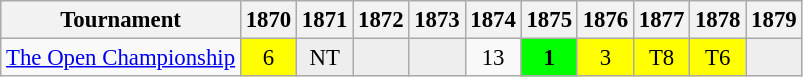<table class="wikitable" style="font-size:95%;text-align:center;">
<tr>
<th>Tournament</th>
<th>1870</th>
<th>1871</th>
<th>1872</th>
<th>1873</th>
<th>1874</th>
<th>1875</th>
<th>1876</th>
<th>1877</th>
<th>1878</th>
<th>1879</th>
</tr>
<tr>
<td align=left><a href='#'>The Open Championship</a></td>
<td style="background:yellow;">6</td>
<td style="background:#eeeeee;">NT</td>
<td style="background:#eeeeee;"></td>
<td style="background:#eeeeee;"></td>
<td>13</td>
<td style="background:lime;"><strong>1</strong></td>
<td style="background:yellow;">3</td>
<td style="background:yellow;">T8</td>
<td style="background:yellow;">T6</td>
<td style="background:#eeeeee;"></td>
</tr>
</table>
